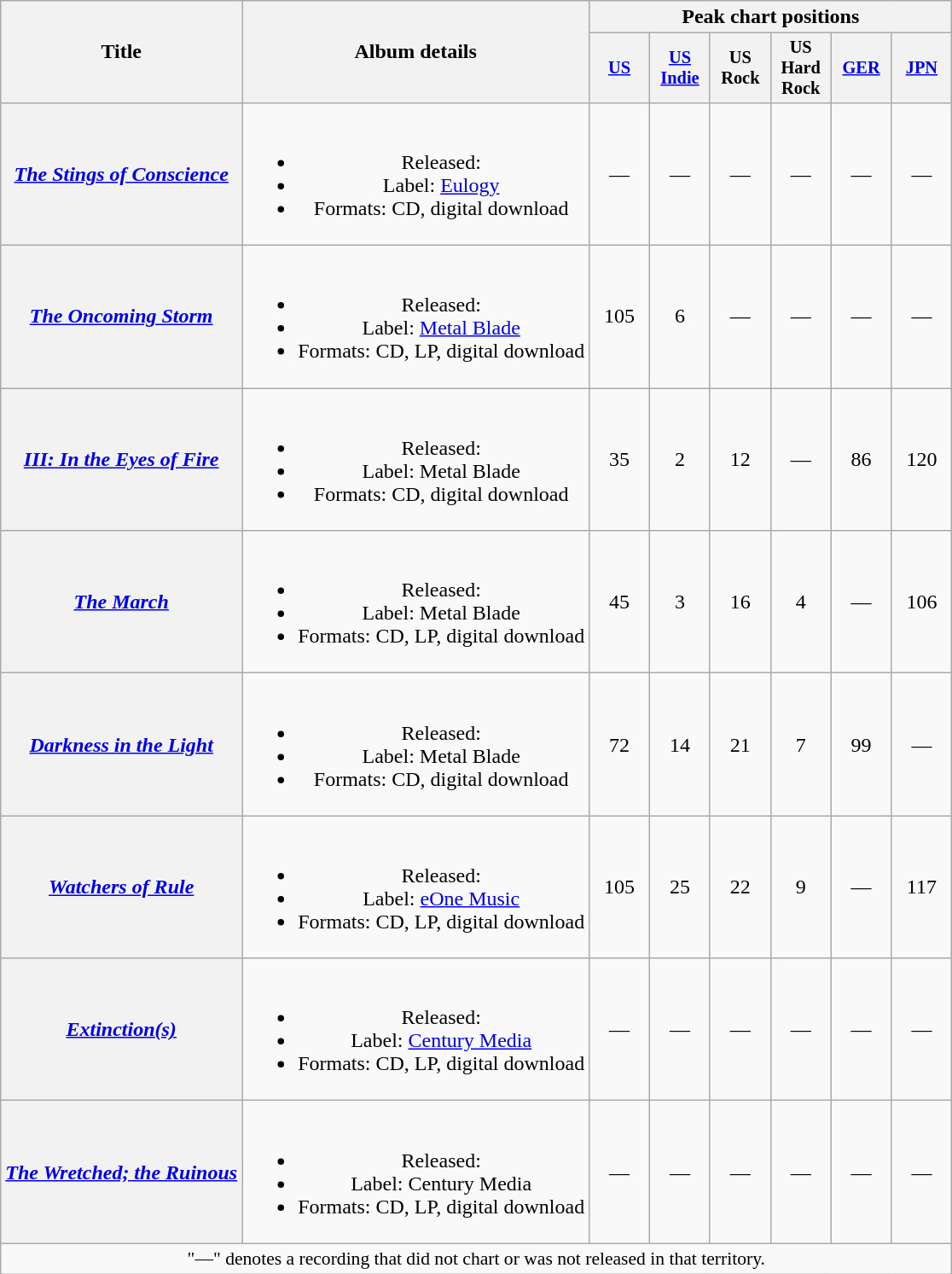<table class="wikitable plainrowheaders" style="text-align:center;">
<tr>
<th rowspan="2">Title</th>
<th rowspan="2">Album details</th>
<th colspan="10">Peak chart positions</th>
</tr>
<tr>
<th scope="col" style="width:3em;font-size:85%;"><a href='#'>US</a><br></th>
<th scope="col" style="width:3em;font-size:85%;"><a href='#'>US<br>Indie</a><br></th>
<th scope="col" style="width:3em;font-size:85%;">US<br>Rock<br></th>
<th scope="col" style="width:3em;font-size:85%;">US<br>Hard<br>Rock<br></th>
<th scope="col" style="width:3em;font-size:85%;"><a href='#'>GER</a><br></th>
<th scope="col" style="width:3em;font-size:85%;"><a href='#'>JPN</a><br></th>
</tr>
<tr>
<th scope="row"><em><a href='#'>The Stings of Conscience</a></em></th>
<td><br><ul><li>Released: </li><li>Label: <a href='#'>Eulogy</a></li><li>Formats: CD, digital download</li></ul></td>
<td>—</td>
<td>—</td>
<td>—</td>
<td>—</td>
<td>—</td>
<td>—</td>
</tr>
<tr>
<th scope="row"><em><a href='#'>The Oncoming Storm</a></em></th>
<td><br><ul><li>Released: </li><li>Label: <a href='#'>Metal Blade</a></li><li>Formats: CD, LP, digital download</li></ul></td>
<td>105</td>
<td>6</td>
<td>—</td>
<td>—</td>
<td>—</td>
<td>—</td>
</tr>
<tr>
<th scope="row"><em><a href='#'>III: In the Eyes of Fire</a></em></th>
<td><br><ul><li>Released: </li><li>Label: Metal Blade</li><li>Formats: CD, digital download</li></ul></td>
<td>35</td>
<td>2</td>
<td>12</td>
<td>—</td>
<td>86</td>
<td>120</td>
</tr>
<tr>
<th scope="row"><em><a href='#'>The March</a></em></th>
<td><br><ul><li>Released: </li><li>Label: Metal Blade</li><li>Formats: CD, LP, digital download</li></ul></td>
<td>45</td>
<td>3</td>
<td>16</td>
<td>4</td>
<td>—</td>
<td>106</td>
</tr>
<tr>
<th scope="row"><em><a href='#'>Darkness in the Light</a></em></th>
<td><br><ul><li>Released: </li><li>Label: Metal Blade</li><li>Formats: CD, digital download</li></ul></td>
<td>72</td>
<td>14</td>
<td>21</td>
<td>7</td>
<td>99</td>
<td>—</td>
</tr>
<tr>
<th scope="row"><em><a href='#'>Watchers of Rule</a></em></th>
<td><br><ul><li>Released: </li><li>Label: <a href='#'>eOne Music</a></li><li>Formats: CD, LP, digital download</li></ul></td>
<td>105</td>
<td>25</td>
<td>22</td>
<td>9</td>
<td>—</td>
<td>117</td>
</tr>
<tr>
<th scope="row"><em><a href='#'>Extinction(s)</a></em></th>
<td><br><ul><li>Released: </li><li>Label: <a href='#'>Century Media</a></li><li>Formats: CD, LP, digital download</li></ul></td>
<td>—</td>
<td>—</td>
<td>—</td>
<td>—</td>
<td>—</td>
<td>—</td>
</tr>
<tr>
<th scope="row"><em><a href='#'>The Wretched; the Ruinous</a></em></th>
<td><br><ul><li>Released: </li><li>Label: Century Media</li><li>Formats: CD, LP, digital download</li></ul></td>
<td>—</td>
<td>—</td>
<td>—</td>
<td>—</td>
<td>—</td>
<td>—</td>
</tr>
<tr>
<td colspan="15" style="font-size:90%">"—" denotes a recording that did not chart or was not released in that territory.</td>
</tr>
</table>
